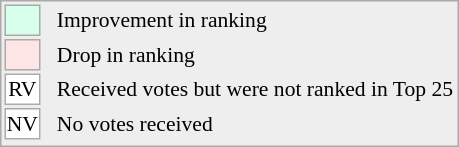<table align="right" style="font-size:90%; border:1px solid #aaaaaa; white-space:nowrap; background:#eeeeee;">
<tr>
<td style="background:#d8ffeb; width:20px; border:1px solid #aaaaaa;"> </td>
<td rowspan="5"> </td>
<td>Improvement in ranking</td>
</tr>
<tr>
<td style="background:#ffe6e6; width:20px; border:1px solid #aaaaaa;"> </td>
<td>Drop in ranking</td>
</tr>
<tr>
<td align="center" style="width:20px; border:1px solid #aaaaaa; background:white;">RV</td>
<td>Received votes but were not ranked in Top 25</td>
</tr>
<tr>
<td align="center" style="width:20px; border:1px solid #aaaaaa; background:white;">NV</td>
<td>No votes received</td>
</tr>
<tr>
</tr>
</table>
